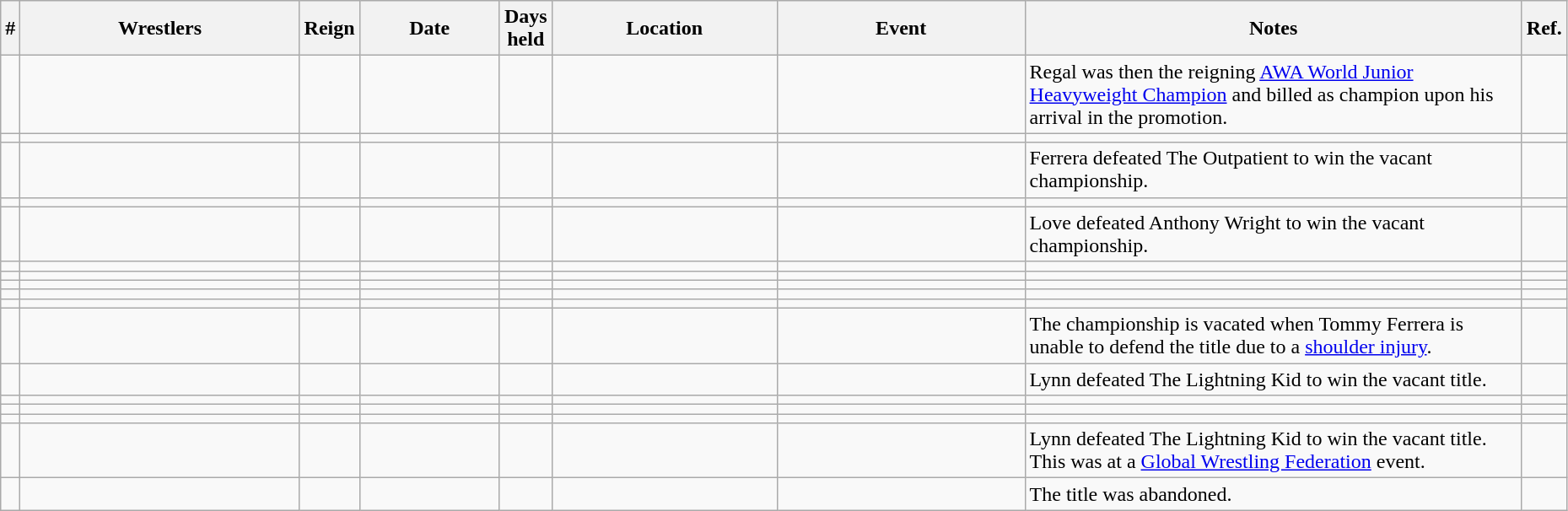<table class="wikitable sortable" width=98% style="text-align:center;">
<tr>
<th width=0%>#</th>
<th width=20%>Wrestlers</th>
<th width=0%>Reign</th>
<th width=10%>Date</th>
<th width=0%>Days<br>held</th>
<th width=16%>Location</th>
<th width=18%>Event</th>
<th width=60% class="unsortable">Notes</th>
<th width=0% class="unsortable">Ref.</th>
</tr>
<tr>
<td></td>
<td></td>
<td></td>
<td></td>
<td></td>
<td></td>
<td></td>
<td align="left">Regal was then the reigning <a href='#'>AWA World Junior Heavyweight Champion</a> and billed as champion upon his arrival in the promotion.</td>
<td align="left"></td>
</tr>
<tr>
<td></td>
<td></td>
<td></td>
<td></td>
<td></td>
<td></td>
<td></td>
<td align="left"></td>
<td align="left"></td>
</tr>
<tr>
<td></td>
<td></td>
<td></td>
<td></td>
<td></td>
<td></td>
<td></td>
<td align="left">Ferrera defeated The Outpatient to win the vacant championship.</td>
<td align="left"></td>
</tr>
<tr>
<td></td>
<td></td>
<td></td>
<td></td>
<td></td>
<td></td>
<td></td>
<td align="left"></td>
<td align="left"></td>
</tr>
<tr>
<td></td>
<td></td>
<td></td>
<td></td>
<td></td>
<td></td>
<td></td>
<td align="left">Love defeated Anthony Wright to win the vacant championship.</td>
<td align="left"></td>
</tr>
<tr>
<td></td>
<td></td>
<td></td>
<td></td>
<td></td>
<td></td>
<td></td>
<td align="left"></td>
<td align="left"></td>
</tr>
<tr>
<td></td>
<td></td>
<td></td>
<td></td>
<td></td>
<td></td>
<td></td>
<td align="left"></td>
<td align="left"></td>
</tr>
<tr>
<td></td>
<td></td>
<td></td>
<td></td>
<td></td>
<td></td>
<td></td>
<td align="left"></td>
<td align="left"></td>
</tr>
<tr>
<td></td>
<td></td>
<td></td>
<td></td>
<td></td>
<td></td>
<td></td>
<td align="left"></td>
<td align="left"></td>
</tr>
<tr>
<td></td>
<td></td>
<td></td>
<td></td>
<td></td>
<td></td>
<td></td>
<td align="left"></td>
<td align="left"></td>
</tr>
<tr>
<td></td>
<td></td>
<td></td>
<td></td>
<td></td>
<td></td>
<td></td>
<td align="left">The championship is vacated when Tommy Ferrera is unable to defend the title due to a <a href='#'>shoulder injury</a>.</td>
<td align="left"></td>
</tr>
<tr>
<td></td>
<td></td>
<td></td>
<td></td>
<td></td>
<td></td>
<td></td>
<td align="left">Lynn defeated The Lightning Kid to win the vacant title.</td>
<td align="left"></td>
</tr>
<tr>
<td></td>
<td></td>
<td></td>
<td></td>
<td></td>
<td></td>
<td></td>
<td align="left"></td>
<td align="left"></td>
</tr>
<tr>
<td></td>
<td></td>
<td></td>
<td></td>
<td></td>
<td></td>
<td></td>
<td align="left"></td>
<td align="left"></td>
</tr>
<tr>
<td></td>
<td></td>
<td></td>
<td></td>
<td></td>
<td></td>
<td></td>
<td align="left"></td>
<td align="left"></td>
</tr>
<tr>
<td></td>
<td></td>
<td></td>
<td></td>
<td></td>
<td></td>
<td></td>
<td align="left">Lynn defeated The Lightning Kid to win the vacant title. This was at a <a href='#'>Global Wrestling Federation</a> event.</td>
<td align="left"></td>
</tr>
<tr>
<td></td>
<td></td>
<td></td>
<td></td>
<td></td>
<td></td>
<td></td>
<td align="left">The title was abandoned.</td>
<td align="left"></td>
</tr>
</table>
